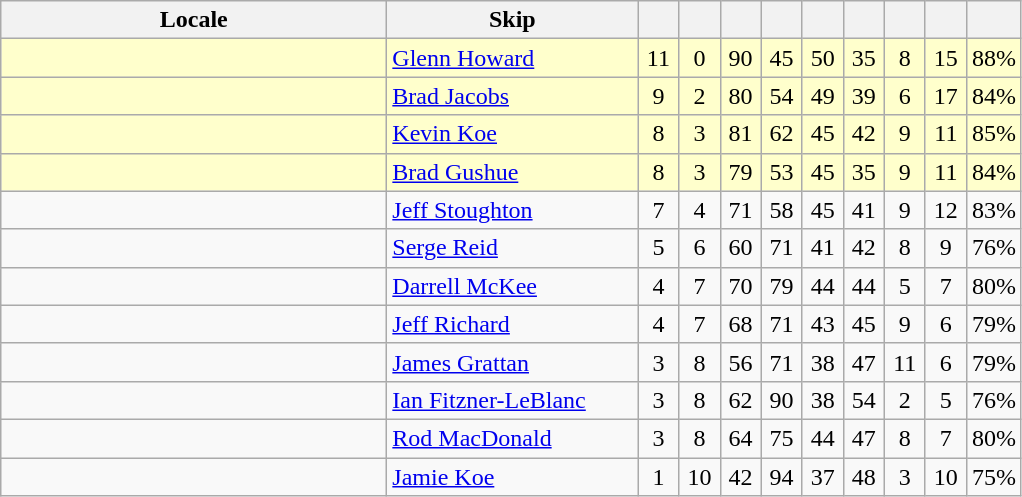<table class=wikitable style="text-align: center;">
<tr>
<th width=250>Locale</th>
<th width=160>Skip</th>
<th width=20></th>
<th width=20></th>
<th width=20></th>
<th width=20></th>
<th width=20></th>
<th width=20></th>
<th width=20></th>
<th width=20></th>
<th width=20></th>
</tr>
<tr bgcolor=#ffffcc>
<td style="text-align: left;"></td>
<td style="text-align: left;"><a href='#'>Glenn Howard</a></td>
<td>11</td>
<td>0</td>
<td>90</td>
<td>45</td>
<td>50</td>
<td>35</td>
<td>8</td>
<td>15</td>
<td>88%</td>
</tr>
<tr bgcolor=#ffffcc>
<td style="text-align: left;"></td>
<td style="text-align: left;"><a href='#'>Brad Jacobs</a></td>
<td>9</td>
<td>2</td>
<td>80</td>
<td>54</td>
<td>49</td>
<td>39</td>
<td>6</td>
<td>17</td>
<td>84%</td>
</tr>
<tr bgcolor=#ffffcc>
<td style="text-align: left;"></td>
<td style="text-align: left;"><a href='#'>Kevin Koe</a></td>
<td>8</td>
<td>3</td>
<td>81</td>
<td>62</td>
<td>45</td>
<td>42</td>
<td>9</td>
<td>11</td>
<td>85%</td>
</tr>
<tr bgcolor=#ffffcc>
<td style="text-align: left;"></td>
<td style="text-align: left;"><a href='#'>Brad Gushue</a></td>
<td>8</td>
<td>3</td>
<td>79</td>
<td>53</td>
<td>45</td>
<td>35</td>
<td>9</td>
<td>11</td>
<td>84%</td>
</tr>
<tr>
<td style="text-align: left;"></td>
<td style="text-align: left;"><a href='#'>Jeff Stoughton</a></td>
<td>7</td>
<td>4</td>
<td>71</td>
<td>58</td>
<td>45</td>
<td>41</td>
<td>9</td>
<td>12</td>
<td>83%</td>
</tr>
<tr>
<td style="text-align: left;"></td>
<td style="text-align: left;"><a href='#'>Serge Reid</a></td>
<td>5</td>
<td>6</td>
<td>60</td>
<td>71</td>
<td>41</td>
<td>42</td>
<td>8</td>
<td>9</td>
<td>76%</td>
</tr>
<tr>
<td style="text-align: left;"></td>
<td style="text-align: left;"><a href='#'>Darrell McKee</a></td>
<td>4</td>
<td>7</td>
<td>70</td>
<td>79</td>
<td>44</td>
<td>44</td>
<td>5</td>
<td>7</td>
<td>80%</td>
</tr>
<tr>
<td style="text-align: left;"></td>
<td style="text-align: left;"><a href='#'>Jeff Richard</a></td>
<td>4</td>
<td>7</td>
<td>68</td>
<td>71</td>
<td>43</td>
<td>45</td>
<td>9</td>
<td>6</td>
<td>79%</td>
</tr>
<tr>
<td style="text-align: left;"></td>
<td style="text-align: left;"><a href='#'>James Grattan</a></td>
<td>3</td>
<td>8</td>
<td>56</td>
<td>71</td>
<td>38</td>
<td>47</td>
<td>11</td>
<td>6</td>
<td>79%</td>
</tr>
<tr>
<td style="text-align: left;"></td>
<td style="text-align: left;"><a href='#'>Ian Fitzner-LeBlanc</a></td>
<td>3</td>
<td>8</td>
<td>62</td>
<td>90</td>
<td>38</td>
<td>54</td>
<td>2</td>
<td>5</td>
<td>76%</td>
</tr>
<tr>
<td style="text-align: left;"></td>
<td style="text-align: left;"><a href='#'>Rod MacDonald</a></td>
<td>3</td>
<td>8</td>
<td>64</td>
<td>75</td>
<td>44</td>
<td>47</td>
<td>8</td>
<td>7</td>
<td>80%</td>
</tr>
<tr>
<td style="text-align: left;"></td>
<td style="text-align: left;"><a href='#'>Jamie Koe</a></td>
<td>1</td>
<td>10</td>
<td>42</td>
<td>94</td>
<td>37</td>
<td>48</td>
<td>3</td>
<td>10</td>
<td>75%</td>
</tr>
</table>
